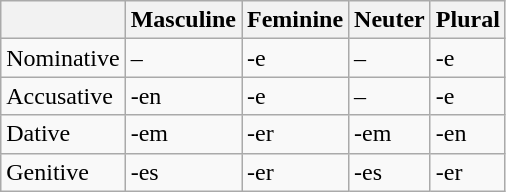<table class="wikitable">
<tr>
<th></th>
<th>Masculine</th>
<th>Feminine</th>
<th>Neuter</th>
<th>Plural</th>
</tr>
<tr>
<td>Nominative</td>
<td>–</td>
<td>-e</td>
<td>–</td>
<td>-e</td>
</tr>
<tr>
<td>Accusative</td>
<td>-en</td>
<td>-e</td>
<td>–</td>
<td>-e</td>
</tr>
<tr>
<td>Dative</td>
<td>-em</td>
<td>-er</td>
<td>-em</td>
<td>-en</td>
</tr>
<tr>
<td>Genitive</td>
<td>-es</td>
<td>-er</td>
<td>-es</td>
<td>-er</td>
</tr>
</table>
